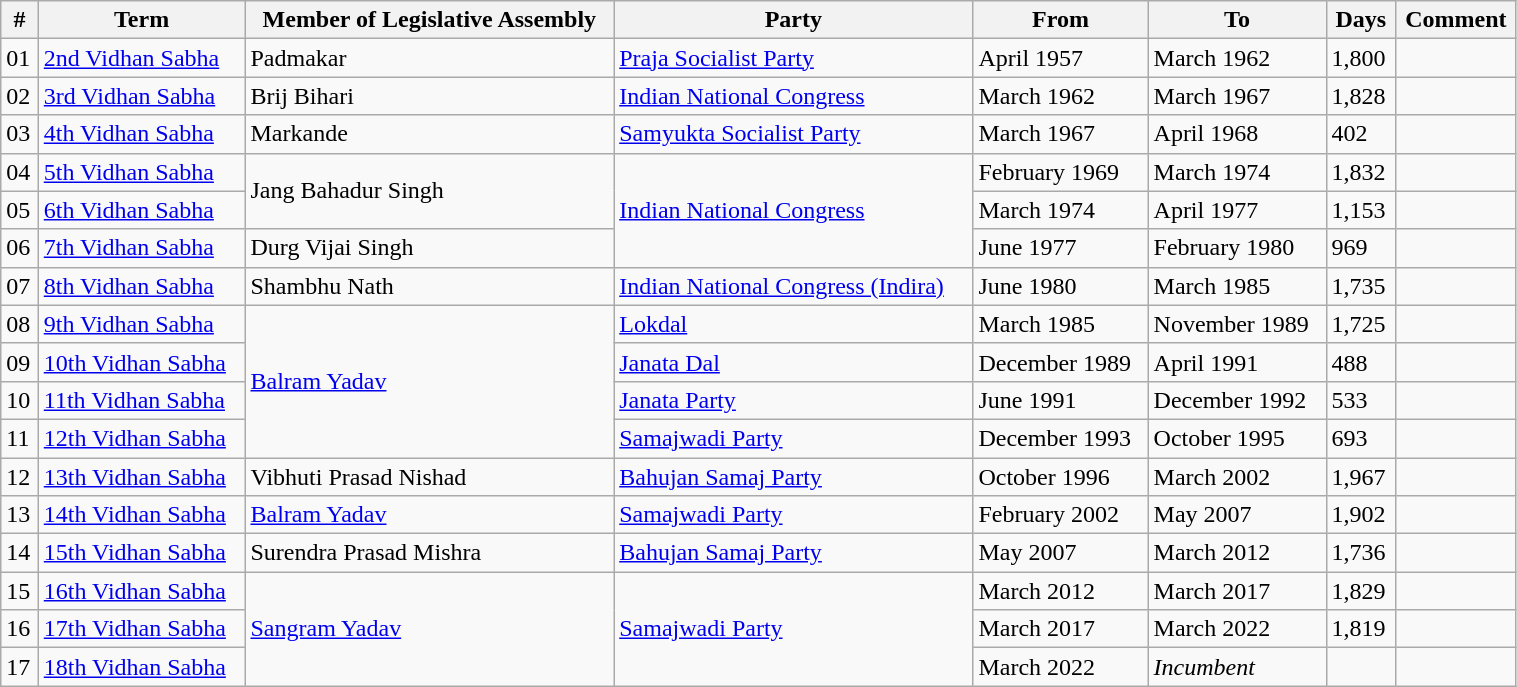<table class="wikitable plainrowheaders sortable" width="80%" style="font-size: x-big;">
<tr>
<th Scope=col>#</th>
<th scope=col>Term</th>
<th scope=col>Member of Legislative Assembly</th>
<th scope=col>Party</th>
<th scope=col>From</th>
<th scope=col>To</th>
<th scope=col>Days</th>
<th scope=col>Comment</th>
</tr>
<tr>
<td>01</td>
<td><a href='#'>2nd Vidhan Sabha</a></td>
<td>Padmakar</td>
<td><a href='#'>Praja Socialist Party</a></td>
<td>April 1957</td>
<td>March 1962</td>
<td>1,800</td>
<td></td>
</tr>
<tr>
<td>02</td>
<td><a href='#'>3rd Vidhan Sabha</a></td>
<td>Brij Bihari</td>
<td><a href='#'>Indian National Congress</a></td>
<td>March 1962</td>
<td>March 1967</td>
<td>1,828</td>
<td></td>
</tr>
<tr>
<td>03</td>
<td><a href='#'>4th Vidhan Sabha</a></td>
<td>Markande</td>
<td><a href='#'>Samyukta Socialist Party</a></td>
<td>March 1967</td>
<td>April 1968</td>
<td>402</td>
<td></td>
</tr>
<tr>
<td>04</td>
<td><a href='#'>5th Vidhan Sabha</a></td>
<td rowspan="2">Jang Bahadur Singh</td>
<td rowspan="3"><a href='#'>Indian National Congress</a></td>
<td>February 1969</td>
<td>March 1974</td>
<td>1,832</td>
<td></td>
</tr>
<tr>
<td>05</td>
<td><a href='#'>6th Vidhan Sabha</a></td>
<td>March 1974</td>
<td>April 1977</td>
<td>1,153</td>
<td></td>
</tr>
<tr>
<td>06</td>
<td><a href='#'>7th Vidhan Sabha</a></td>
<td>Durg Vijai Singh</td>
<td>June 1977</td>
<td>February 1980</td>
<td>969</td>
<td></td>
</tr>
<tr>
<td>07</td>
<td><a href='#'>8th Vidhan Sabha</a></td>
<td>Shambhu Nath</td>
<td><a href='#'>Indian National Congress (Indira)</a></td>
<td>June 1980</td>
<td>March 1985</td>
<td>1,735</td>
<td></td>
</tr>
<tr>
<td>08</td>
<td><a href='#'>9th Vidhan Sabha</a></td>
<td rowspan="4"><a href='#'>Balram Yadav</a></td>
<td><a href='#'>Lokdal</a></td>
<td>March 1985</td>
<td>November 1989</td>
<td>1,725</td>
<td></td>
</tr>
<tr>
<td>09</td>
<td><a href='#'>10th Vidhan Sabha</a></td>
<td><a href='#'>Janata Dal</a></td>
<td>December 1989</td>
<td>April 1991</td>
<td>488</td>
<td></td>
</tr>
<tr>
<td>10</td>
<td><a href='#'>11th Vidhan Sabha</a></td>
<td><a href='#'>Janata Party</a></td>
<td>June 1991</td>
<td>December 1992</td>
<td>533</td>
<td></td>
</tr>
<tr>
<td>11</td>
<td><a href='#'>12th Vidhan Sabha</a></td>
<td><a href='#'>Samajwadi Party</a></td>
<td>December 1993</td>
<td>October 1995</td>
<td>693</td>
<td></td>
</tr>
<tr>
<td>12</td>
<td><a href='#'>13th Vidhan Sabha</a></td>
<td>Vibhuti Prasad Nishad</td>
<td><a href='#'>Bahujan Samaj Party</a></td>
<td>October 1996</td>
<td>March 2002</td>
<td>1,967</td>
<td></td>
</tr>
<tr>
<td>13</td>
<td><a href='#'>14th Vidhan Sabha</a></td>
<td><a href='#'>Balram Yadav</a></td>
<td><a href='#'>Samajwadi Party</a></td>
<td>February 2002</td>
<td>May 2007</td>
<td>1,902</td>
<td></td>
</tr>
<tr>
<td>14</td>
<td><a href='#'>15th Vidhan Sabha</a></td>
<td>Surendra Prasad Mishra</td>
<td><a href='#'>Bahujan Samaj Party</a></td>
<td>May 2007</td>
<td>March 2012</td>
<td>1,736</td>
<td></td>
</tr>
<tr>
<td>15</td>
<td><a href='#'>16th Vidhan Sabha</a></td>
<td rowspan="3"><a href='#'>Sangram Yadav</a></td>
<td rowspan="3"><a href='#'>Samajwadi Party</a></td>
<td>March 2012</td>
<td>March 2017</td>
<td>1,829</td>
<td></td>
</tr>
<tr>
<td>16</td>
<td><a href='#'>17th Vidhan Sabha</a></td>
<td>March 2017</td>
<td>March 2022</td>
<td>1,819</td>
<td></td>
</tr>
<tr>
<td>17</td>
<td><a href='#'>18th Vidhan Sabha</a></td>
<td>March 2022</td>
<td><em>Incumbent</em></td>
<td></td>
<td></td>
</tr>
</table>
